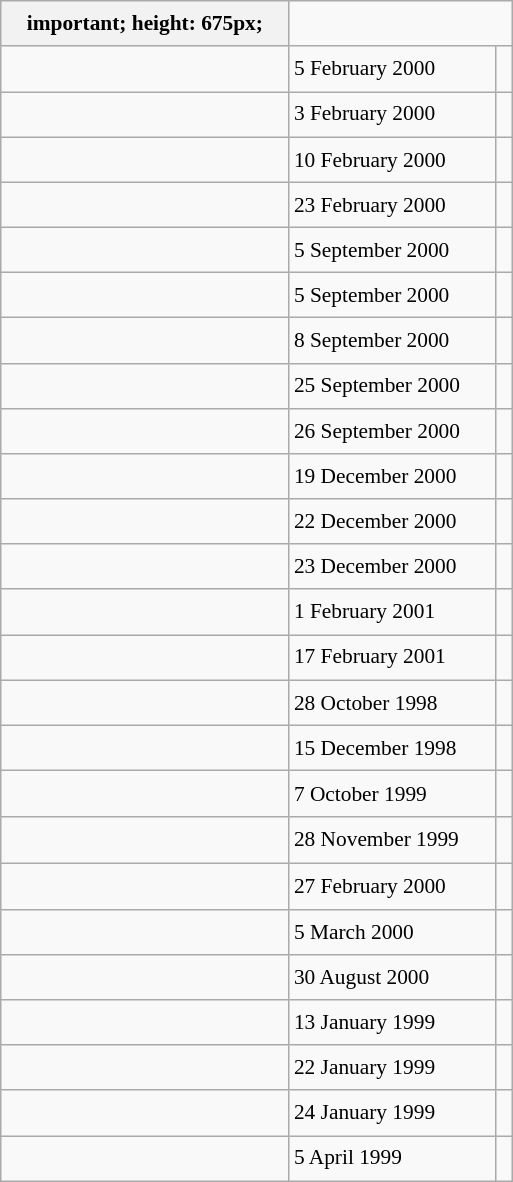<table class="wikitable" style="font-size: 89%; float: left; width: 24em; margin-right: 1em; line-height: 1.65em">
<tr>
<th>important; height: 675px;</th>
</tr>
<tr>
<td></td>
<td>5 February 2000</td>
<td><small></small></td>
</tr>
<tr>
<td></td>
<td>3 February 2000</td>
<td><small></small></td>
</tr>
<tr>
<td></td>
<td>10 February 2000</td>
<td><small></small></td>
</tr>
<tr>
<td></td>
<td>23 February 2000</td>
<td><small></small></td>
</tr>
<tr>
<td></td>
<td>5 September 2000</td>
<td><small></small></td>
</tr>
<tr>
<td></td>
<td>5 September 2000</td>
<td><small></small></td>
</tr>
<tr>
<td></td>
<td>8 September 2000</td>
<td><small></small></td>
</tr>
<tr>
<td></td>
<td>25 September 2000</td>
<td><small></small></td>
</tr>
<tr>
<td></td>
<td>26 September 2000</td>
<td><small></small></td>
</tr>
<tr>
<td></td>
<td>19 December 2000</td>
<td><small></small></td>
</tr>
<tr>
<td></td>
<td>22 December 2000</td>
<td><small></small></td>
</tr>
<tr>
<td></td>
<td>23 December 2000</td>
<td><small></small></td>
</tr>
<tr>
<td></td>
<td>1 February 2001</td>
<td><small></small></td>
</tr>
<tr>
<td></td>
<td>17 February 2001</td>
<td><small></small></td>
</tr>
<tr>
<td></td>
<td>28 October 1998</td>
<td><small></small></td>
</tr>
<tr>
<td></td>
<td>15 December 1998</td>
<td><small></small></td>
</tr>
<tr>
<td></td>
<td>7 October 1999</td>
<td><small></small> </td>
</tr>
<tr>
<td></td>
<td>28 November 1999</td>
<td><small></small></td>
</tr>
<tr>
<td></td>
<td>27 February 2000</td>
<td><small></small> </td>
</tr>
<tr>
<td></td>
<td>5 March 2000</td>
<td><small></small></td>
</tr>
<tr>
<td></td>
<td>30 August 2000</td>
<td><small></small></td>
</tr>
<tr>
<td></td>
<td>13 January 1999</td>
<td><small></small></td>
</tr>
<tr>
<td></td>
<td>22 January 1999</td>
<td><small></small></td>
</tr>
<tr>
<td></td>
<td>24 January 1999</td>
<td><small></small></td>
</tr>
<tr>
<td></td>
<td>5 April 1999</td>
<td><small></small></td>
</tr>
</table>
